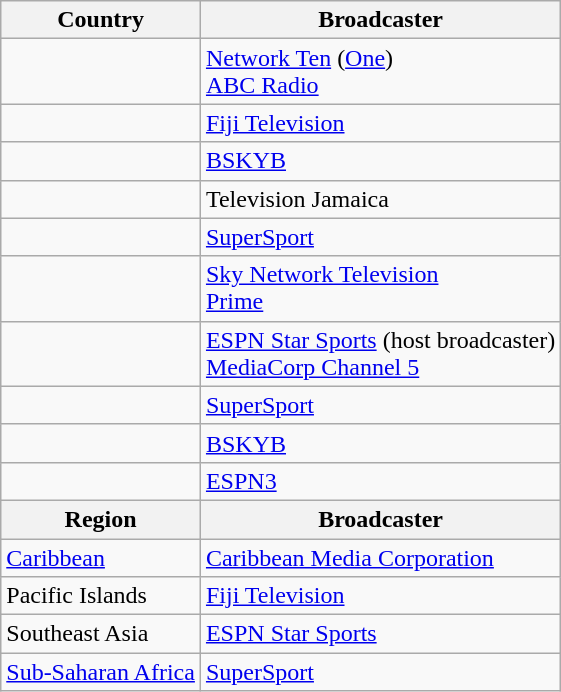<table class=wikitable>
<tr>
<th>Country</th>
<th>Broadcaster</th>
</tr>
<tr>
<td></td>
<td><a href='#'>Network Ten</a> (<a href='#'>One</a>)<br><a href='#'>ABC Radio</a></td>
</tr>
<tr>
<td></td>
<td><a href='#'>Fiji Television</a></td>
</tr>
<tr>
<td></td>
<td><a href='#'>BSKYB</a></td>
</tr>
<tr>
<td></td>
<td>Television Jamaica</td>
</tr>
<tr>
<td></td>
<td><a href='#'>SuperSport</a></td>
</tr>
<tr>
<td></td>
<td><a href='#'>Sky Network Television</a><br><a href='#'>Prime</a></td>
</tr>
<tr>
<td></td>
<td><a href='#'>ESPN Star Sports</a> (host broadcaster)<br><a href='#'>MediaCorp Channel 5</a></td>
</tr>
<tr>
<td></td>
<td><a href='#'>SuperSport</a></td>
</tr>
<tr>
<td></td>
<td><a href='#'>BSKYB</a></td>
</tr>
<tr>
<td></td>
<td><a href='#'>ESPN3</a></td>
</tr>
<tr>
<th>Region</th>
<th>Broadcaster</th>
</tr>
<tr>
<td><a href='#'>Caribbean</a></td>
<td><a href='#'>Caribbean Media Corporation</a></td>
</tr>
<tr>
<td>Pacific Islands</td>
<td><a href='#'>Fiji Television</a></td>
</tr>
<tr>
<td>Southeast Asia</td>
<td><a href='#'>ESPN Star Sports</a></td>
</tr>
<tr>
<td><a href='#'>Sub-Saharan Africa</a></td>
<td><a href='#'>SuperSport</a></td>
</tr>
</table>
